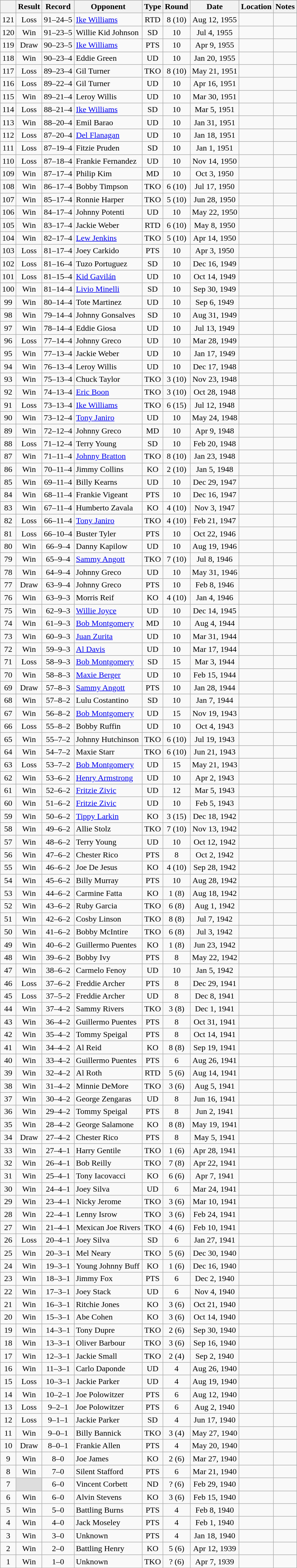<table class="wikitable" style="text-align:center">
<tr>
<th></th>
<th>Result</th>
<th>Record</th>
<th>Opponent</th>
<th>Type</th>
<th>Round</th>
<th>Date</th>
<th>Location</th>
<th>Notes</th>
</tr>
<tr>
<td>121</td>
<td>Loss</td>
<td>91–24–5 </td>
<td align=left><a href='#'>Ike Williams</a></td>
<td>RTD</td>
<td>8 (10)</td>
<td>Aug 12, 1955</td>
<td style="text-align:left;"></td>
<td></td>
</tr>
<tr>
<td>120</td>
<td>Win</td>
<td>91–23–5 </td>
<td align=left>Willie Kid Johnson</td>
<td>SD</td>
<td>10</td>
<td>Jul 4, 1955</td>
<td style="text-align:left;"></td>
<td></td>
</tr>
<tr>
<td>119</td>
<td>Draw</td>
<td>90–23–5 </td>
<td align=left><a href='#'>Ike Williams</a></td>
<td>PTS</td>
<td>10</td>
<td>Apr 9, 1955</td>
<td style="text-align:left;"></td>
<td></td>
</tr>
<tr>
<td>118</td>
<td>Win</td>
<td>90–23–4 </td>
<td align=left>Eddie Green</td>
<td>UD</td>
<td>10</td>
<td>Jan 20, 1955</td>
<td style="text-align:left;"></td>
<td></td>
</tr>
<tr>
<td>117</td>
<td>Loss</td>
<td>89–23–4 </td>
<td align=left>Gil Turner</td>
<td>TKO</td>
<td>8 (10)</td>
<td>May 21, 1951</td>
<td style="text-align:left;"></td>
<td></td>
</tr>
<tr>
<td>116</td>
<td>Loss</td>
<td>89–22–4 </td>
<td align=left>Gil Turner</td>
<td>UD</td>
<td>10</td>
<td>Apr 16, 1951</td>
<td style="text-align:left;"></td>
<td></td>
</tr>
<tr>
<td>115</td>
<td>Win</td>
<td>89–21–4 </td>
<td align=left>Leroy Willis</td>
<td>UD</td>
<td>10</td>
<td>Mar 30, 1951</td>
<td style="text-align:left;"></td>
<td></td>
</tr>
<tr>
<td>114</td>
<td>Loss</td>
<td>88–21–4 </td>
<td align=left><a href='#'>Ike Williams</a></td>
<td>SD</td>
<td>10</td>
<td>Mar 5, 1951</td>
<td style="text-align:left;"></td>
<td></td>
</tr>
<tr>
<td>113</td>
<td>Win</td>
<td>88–20–4 </td>
<td align=left>Emil Barao</td>
<td>UD</td>
<td>10</td>
<td>Jan 31, 1951</td>
<td style="text-align:left;"></td>
<td></td>
</tr>
<tr>
<td>112</td>
<td>Loss</td>
<td>87–20–4 </td>
<td align=left><a href='#'>Del Flanagan</a></td>
<td>UD</td>
<td>10</td>
<td>Jan 18, 1951</td>
<td style="text-align:left;"></td>
<td></td>
</tr>
<tr>
<td>111</td>
<td>Loss</td>
<td>87–19–4 </td>
<td align=left>Fitzie Pruden</td>
<td>SD</td>
<td>10</td>
<td>Jan 1, 1951</td>
<td style="text-align:left;"></td>
<td></td>
</tr>
<tr>
<td>110</td>
<td>Loss</td>
<td>87–18–4 </td>
<td align=left>Frankie Fernandez</td>
<td>UD</td>
<td>10</td>
<td>Nov 14, 1950</td>
<td style="text-align:left;"></td>
<td></td>
</tr>
<tr>
<td>109</td>
<td>Win</td>
<td>87–17–4 </td>
<td align=left>Philip Kim</td>
<td>MD</td>
<td>10</td>
<td>Oct 3, 1950</td>
<td style="text-align:left;"></td>
<td></td>
</tr>
<tr>
<td>108</td>
<td>Win</td>
<td>86–17–4 </td>
<td align=left>Bobby Timpson</td>
<td>TKO</td>
<td>6 (10)</td>
<td>Jul 17, 1950</td>
<td style="text-align:left;"></td>
<td></td>
</tr>
<tr>
<td>107</td>
<td>Win</td>
<td>85–17–4 </td>
<td align=left>Ronnie Harper</td>
<td>TKO</td>
<td>5 (10)</td>
<td>Jun 28, 1950</td>
<td style="text-align:left;"></td>
<td></td>
</tr>
<tr>
<td>106</td>
<td>Win</td>
<td>84–17–4 </td>
<td align=left>Johnny Potenti</td>
<td>UD</td>
<td>10</td>
<td>May 22, 1950</td>
<td style="text-align:left;"></td>
<td></td>
</tr>
<tr>
<td>105</td>
<td>Win</td>
<td>83–17–4 </td>
<td align=left>Jackie Weber</td>
<td>RTD</td>
<td>6 (10)</td>
<td>May 8, 1950</td>
<td style="text-align:left;"></td>
<td></td>
</tr>
<tr>
<td>104</td>
<td>Win</td>
<td>82–17–4 </td>
<td align=left><a href='#'>Lew Jenkins</a></td>
<td>TKO</td>
<td>5 (10)</td>
<td>Apr 14, 1950</td>
<td style="text-align:left;"></td>
<td></td>
</tr>
<tr>
<td>103</td>
<td>Loss</td>
<td>81–17–4 </td>
<td align=left>Joey Carkido</td>
<td>PTS</td>
<td>10</td>
<td>Apr 3, 1950</td>
<td style="text-align:left;"></td>
<td></td>
</tr>
<tr>
<td>102</td>
<td>Loss</td>
<td>81–16–4 </td>
<td align=left>Tuzo Portuguez</td>
<td>SD</td>
<td>10</td>
<td>Dec 16, 1949</td>
<td style="text-align:left;"></td>
<td></td>
</tr>
<tr>
<td>101</td>
<td>Loss</td>
<td>81–15–4 </td>
<td align=left><a href='#'>Kid Gavilán</a></td>
<td>UD</td>
<td>10</td>
<td>Oct 14, 1949</td>
<td style="text-align:left;"></td>
<td></td>
</tr>
<tr>
<td>100</td>
<td>Win</td>
<td>81–14–4 </td>
<td align=left><a href='#'>Livio Minelli</a></td>
<td>SD</td>
<td>10</td>
<td>Sep 30, 1949</td>
<td style="text-align:left;"></td>
<td></td>
</tr>
<tr>
<td>99</td>
<td>Win</td>
<td>80–14–4 </td>
<td align=left>Tote Martinez</td>
<td>UD</td>
<td>10</td>
<td>Sep 6, 1949</td>
<td style="text-align:left;"></td>
<td></td>
</tr>
<tr>
<td>98</td>
<td>Win</td>
<td>79–14–4 </td>
<td align=left>Johnny Gonsalves</td>
<td>SD</td>
<td>10</td>
<td>Aug 31, 1949</td>
<td style="text-align:left;"></td>
<td></td>
</tr>
<tr>
<td>97</td>
<td>Win</td>
<td>78–14–4 </td>
<td align=left>Eddie Giosa</td>
<td>UD</td>
<td>10</td>
<td>Jul 13, 1949</td>
<td style="text-align:left;"></td>
<td></td>
</tr>
<tr>
<td>96</td>
<td>Loss</td>
<td>77–14–4 </td>
<td align=left>Johnny Greco</td>
<td>UD</td>
<td>10</td>
<td>Mar 28, 1949</td>
<td style="text-align:left;"></td>
<td></td>
</tr>
<tr>
<td>95</td>
<td>Win</td>
<td>77–13–4 </td>
<td align=left>Jackie Weber</td>
<td>UD</td>
<td>10</td>
<td>Jan 17, 1949</td>
<td style="text-align:left;"></td>
<td></td>
</tr>
<tr>
<td>94</td>
<td>Win</td>
<td>76–13–4 </td>
<td align=left>Leroy Willis</td>
<td>UD</td>
<td>10</td>
<td>Dec 17, 1948</td>
<td style="text-align:left;"></td>
<td></td>
</tr>
<tr>
<td>93</td>
<td>Win</td>
<td>75–13–4 </td>
<td align=left>Chuck Taylor</td>
<td>TKO</td>
<td>3 (10)</td>
<td>Nov 23, 1948</td>
<td style="text-align:left;"></td>
<td></td>
</tr>
<tr>
<td>92</td>
<td>Win</td>
<td>74–13–4 </td>
<td align=left><a href='#'>Eric Boon</a></td>
<td>TKO</td>
<td>3 (10)</td>
<td>Oct 28, 1948</td>
<td style="text-align:left;"></td>
<td></td>
</tr>
<tr>
<td>91</td>
<td>Loss</td>
<td>73–13–4 </td>
<td align=left><a href='#'>Ike Williams</a></td>
<td>TKO</td>
<td>6 (15)</td>
<td>Jul 12, 1948</td>
<td style="text-align:left;"></td>
<td style="text-align:left;"></td>
</tr>
<tr>
<td>90</td>
<td>Win</td>
<td>73–12–4 </td>
<td align=left><a href='#'>Tony Janiro</a></td>
<td>UD</td>
<td>10</td>
<td>May 24, 1948</td>
<td style="text-align:left;"></td>
<td></td>
</tr>
<tr>
<td>89</td>
<td>Win</td>
<td>72–12–4 </td>
<td align=left>Johnny Greco</td>
<td>MD</td>
<td>10</td>
<td>Apr 9, 1948</td>
<td style="text-align:left;"></td>
<td></td>
</tr>
<tr>
<td>88</td>
<td>Loss</td>
<td>71–12–4 </td>
<td align=left>Terry Young</td>
<td>SD</td>
<td>10</td>
<td>Feb 20, 1948</td>
<td style="text-align:left;"></td>
<td></td>
</tr>
<tr>
<td>87</td>
<td>Win</td>
<td>71–11–4 </td>
<td align=left><a href='#'>Johnny Bratton</a></td>
<td>TKO</td>
<td>8 (10)</td>
<td>Jan 23, 1948</td>
<td style="text-align:left;"></td>
<td></td>
</tr>
<tr>
<td>86</td>
<td>Win</td>
<td>70–11–4 </td>
<td align=left>Jimmy Collins</td>
<td>KO</td>
<td>2 (10)</td>
<td>Jan 5, 1948</td>
<td style="text-align:left;"></td>
<td></td>
</tr>
<tr>
<td>85</td>
<td>Win</td>
<td>69–11–4 </td>
<td align=left>Billy Kearns</td>
<td>UD</td>
<td>10</td>
<td>Dec 29, 1947</td>
<td style="text-align:left;"></td>
<td></td>
</tr>
<tr>
<td>84</td>
<td>Win</td>
<td>68–11–4 </td>
<td align=left>Frankie Vigeant</td>
<td>PTS</td>
<td>10</td>
<td>Dec 16, 1947</td>
<td style="text-align:left;"></td>
<td></td>
</tr>
<tr>
<td>83</td>
<td>Win</td>
<td>67–11–4 </td>
<td align=left>Humberto Zavala</td>
<td>KO</td>
<td>4 (10)</td>
<td>Nov 3, 1947</td>
<td style="text-align:left;"></td>
<td></td>
</tr>
<tr>
<td>82</td>
<td>Loss</td>
<td>66–11–4 </td>
<td align=left><a href='#'>Tony Janiro</a></td>
<td>TKO</td>
<td>4 (10)</td>
<td>Feb 21, 1947</td>
<td style="text-align:left;"></td>
<td></td>
</tr>
<tr>
<td>81</td>
<td>Loss</td>
<td>66–10–4 </td>
<td align=left>Buster Tyler</td>
<td>PTS</td>
<td>10</td>
<td>Oct 22, 1946</td>
<td style="text-align:left;"></td>
<td></td>
</tr>
<tr>
<td>80</td>
<td>Win</td>
<td>66–9–4 </td>
<td align=left>Danny Kapilow</td>
<td>UD</td>
<td>10</td>
<td>Aug 19, 1946</td>
<td style="text-align:left;"></td>
<td></td>
</tr>
<tr>
<td>79</td>
<td>Win</td>
<td>65–9–4 </td>
<td align=left><a href='#'>Sammy Angott</a></td>
<td>TKO</td>
<td>7 (10)</td>
<td>Jul 8, 1946</td>
<td style="text-align:left;"></td>
<td></td>
</tr>
<tr>
<td>78</td>
<td>Win</td>
<td>64–9–4 </td>
<td align=left>Johnny Greco</td>
<td>UD</td>
<td>10</td>
<td>May 31, 1946</td>
<td style="text-align:left;"></td>
<td></td>
</tr>
<tr>
<td>77</td>
<td>Draw</td>
<td>63–9–4 </td>
<td align=left>Johnny Greco</td>
<td>PTS</td>
<td>10</td>
<td>Feb 8, 1946</td>
<td style="text-align:left;"></td>
<td></td>
</tr>
<tr>
<td>76</td>
<td>Win</td>
<td>63–9–3 </td>
<td align=left>Morris Reif</td>
<td>KO</td>
<td>4 (10)</td>
<td>Jan 4, 1946</td>
<td style="text-align:left;"></td>
<td></td>
</tr>
<tr>
<td>75</td>
<td>Win</td>
<td>62–9–3 </td>
<td align=left><a href='#'>Willie Joyce</a></td>
<td>UD</td>
<td>10</td>
<td>Dec 14, 1945</td>
<td style="text-align:left;"></td>
<td></td>
</tr>
<tr>
<td>74</td>
<td>Win</td>
<td>61–9–3 </td>
<td align=left><a href='#'>Bob Montgomery</a></td>
<td>MD</td>
<td>10</td>
<td>Aug 4, 1944</td>
<td style="text-align:left;"></td>
<td></td>
</tr>
<tr>
<td>73</td>
<td>Win</td>
<td>60–9–3 </td>
<td align=left><a href='#'>Juan Zurita</a></td>
<td>UD</td>
<td>10</td>
<td>Mar 31, 1944</td>
<td style="text-align:left;"></td>
<td></td>
</tr>
<tr>
<td>72</td>
<td>Win</td>
<td>59–9–3 </td>
<td align=left><a href='#'>Al Davis</a></td>
<td>UD</td>
<td>10</td>
<td>Mar 17, 1944</td>
<td style="text-align:left;"></td>
<td></td>
</tr>
<tr>
<td>71</td>
<td>Loss</td>
<td>58–9–3 </td>
<td align=left><a href='#'>Bob Montgomery</a></td>
<td>SD</td>
<td>15</td>
<td>Mar 3, 1944</td>
<td style="text-align:left;"></td>
<td style="text-align:left;"></td>
</tr>
<tr>
<td>70</td>
<td>Win</td>
<td>58–8–3 </td>
<td align=left><a href='#'>Maxie Berger</a></td>
<td>UD</td>
<td>10</td>
<td>Feb 15, 1944</td>
<td style="text-align:left;"></td>
<td></td>
</tr>
<tr>
<td>69</td>
<td>Draw</td>
<td>57–8–3 </td>
<td align=left><a href='#'>Sammy Angott</a></td>
<td>PTS</td>
<td>10</td>
<td>Jan 28, 1944</td>
<td style="text-align:left;"></td>
<td></td>
</tr>
<tr>
<td>68</td>
<td>Win</td>
<td>57–8–2 </td>
<td align=left>Lulu Costantino</td>
<td>SD</td>
<td>10</td>
<td>Jan 7, 1944</td>
<td style="text-align:left;"></td>
<td></td>
</tr>
<tr>
<td>67</td>
<td>Win</td>
<td>56–8–2 </td>
<td align=left><a href='#'>Bob Montgomery</a></td>
<td>UD</td>
<td>15</td>
<td>Nov 19, 1943</td>
<td style="text-align:left;"></td>
<td style="text-align:left;"></td>
</tr>
<tr>
<td>66</td>
<td>Loss</td>
<td>55–8–2 </td>
<td align=left>Bobby Ruffin</td>
<td>UD</td>
<td>10</td>
<td>Oct 4, 1943</td>
<td style="text-align:left;"></td>
<td></td>
</tr>
<tr>
<td>65</td>
<td>Win</td>
<td>55–7–2 </td>
<td align=left>Johnny Hutchinson</td>
<td>TKO</td>
<td>6 (10)</td>
<td>Jul 19, 1943</td>
<td style="text-align:left;"></td>
<td></td>
</tr>
<tr>
<td>64</td>
<td>Win</td>
<td>54–7–2 </td>
<td align=left>Maxie Starr</td>
<td>TKO</td>
<td>6 (10)</td>
<td>Jun 21, 1943</td>
<td style="text-align:left;"></td>
<td></td>
</tr>
<tr>
<td>63</td>
<td>Loss</td>
<td>53–7–2 </td>
<td align=left><a href='#'>Bob Montgomery</a></td>
<td>UD</td>
<td>15</td>
<td>May 21, 1943</td>
<td style="text-align:left;"></td>
<td style="text-align:left;"></td>
</tr>
<tr>
<td>62</td>
<td>Win</td>
<td>53–6–2 </td>
<td align=left><a href='#'>Henry Armstrong</a></td>
<td>UD</td>
<td>10</td>
<td>Apr 2, 1943</td>
<td style="text-align:left;"></td>
<td></td>
</tr>
<tr>
<td>61</td>
<td>Win</td>
<td>52–6–2 </td>
<td align=left><a href='#'>Fritzie Zivic</a></td>
<td>UD</td>
<td>12</td>
<td>Mar 5, 1943</td>
<td style="text-align:left;"></td>
<td></td>
</tr>
<tr>
<td>60</td>
<td>Win</td>
<td>51–6–2 </td>
<td align=left><a href='#'>Fritzie Zivic</a></td>
<td>UD</td>
<td>10</td>
<td>Feb 5, 1943</td>
<td style="text-align:left;"></td>
<td></td>
</tr>
<tr>
<td>59</td>
<td>Win</td>
<td>50–6–2 </td>
<td align=left><a href='#'>Tippy Larkin</a></td>
<td>KO</td>
<td>3 (15)</td>
<td>Dec 18, 1942</td>
<td style="text-align:left;"></td>
<td style="text-align:left;"></td>
</tr>
<tr>
<td>58</td>
<td>Win</td>
<td>49–6–2 </td>
<td align=left>Allie Stolz</td>
<td>TKO</td>
<td>7 (10)</td>
<td>Nov 13, 1942</td>
<td style="text-align:left;"></td>
<td></td>
</tr>
<tr>
<td>57</td>
<td>Win</td>
<td>48–6–2 </td>
<td align=left>Terry Young</td>
<td>UD</td>
<td>10</td>
<td>Oct 12, 1942</td>
<td style="text-align:left;"></td>
<td></td>
</tr>
<tr>
<td>56</td>
<td>Win</td>
<td>47–6–2 </td>
<td align=left>Chester Rico</td>
<td>PTS</td>
<td>8</td>
<td>Oct 2, 1942</td>
<td style="text-align:left;"></td>
<td></td>
</tr>
<tr>
<td>55</td>
<td>Win</td>
<td>46–6–2 </td>
<td align=left>Joe De Jesus</td>
<td>KO</td>
<td>4 (10)</td>
<td>Sep 28, 1942</td>
<td style="text-align:left;"></td>
<td></td>
</tr>
<tr>
<td>54</td>
<td>Win</td>
<td>45–6–2 </td>
<td align=left>Billy Murray</td>
<td>PTS</td>
<td>10</td>
<td>Aug 28, 1942</td>
<td style="text-align:left;"></td>
<td></td>
</tr>
<tr>
<td>53</td>
<td>Win</td>
<td>44–6–2 </td>
<td align=left>Carmine Fatta</td>
<td>KO</td>
<td>1 (8)</td>
<td>Aug 18, 1942</td>
<td style="text-align:left;"></td>
<td></td>
</tr>
<tr>
<td>52</td>
<td>Win</td>
<td>43–6–2 </td>
<td align=left>Ruby Garcia</td>
<td>TKO</td>
<td>6 (8)</td>
<td>Aug 1, 1942</td>
<td style="text-align:left;"></td>
<td></td>
</tr>
<tr>
<td>51</td>
<td>Win</td>
<td>42–6–2 </td>
<td align=left>Cosby Linson</td>
<td>TKO</td>
<td>8 (8)</td>
<td>Jul 7, 1942</td>
<td style="text-align:left;"></td>
<td></td>
</tr>
<tr>
<td>50</td>
<td>Win</td>
<td>41–6–2 </td>
<td align=left>Bobby McIntire</td>
<td>TKO</td>
<td>6 (8)</td>
<td>Jul 3, 1942</td>
<td style="text-align:left;"></td>
<td></td>
</tr>
<tr>
<td>49</td>
<td>Win</td>
<td>40–6–2 </td>
<td align=left>Guillermo Puentes</td>
<td>KO</td>
<td>1 (8)</td>
<td>Jun 23, 1942</td>
<td style="text-align:left;"></td>
<td></td>
</tr>
<tr>
<td>48</td>
<td>Win</td>
<td>39–6–2 </td>
<td align=left>Bobby Ivy</td>
<td>PTS</td>
<td>8</td>
<td>May 22, 1942</td>
<td style="text-align:left;"></td>
<td></td>
</tr>
<tr>
<td>47</td>
<td>Win</td>
<td>38–6–2 </td>
<td align=left>Carmelo Fenoy</td>
<td>UD</td>
<td>10</td>
<td>Jan 5, 1942</td>
<td style="text-align:left;"></td>
<td></td>
</tr>
<tr>
<td>46</td>
<td>Loss</td>
<td>37–6–2 </td>
<td align=left>Freddie Archer</td>
<td>PTS</td>
<td>8</td>
<td>Dec 29, 1941</td>
<td style="text-align:left;"></td>
<td></td>
</tr>
<tr>
<td>45</td>
<td>Loss</td>
<td>37–5–2 </td>
<td align=left>Freddie Archer</td>
<td>UD</td>
<td>8</td>
<td>Dec 8, 1941</td>
<td style="text-align:left;"></td>
<td></td>
</tr>
<tr>
<td>44</td>
<td>Win</td>
<td>37–4–2 </td>
<td align=left>Sammy Rivers</td>
<td>TKO</td>
<td>3 (8)</td>
<td>Dec 1, 1941</td>
<td style="text-align:left;"></td>
<td></td>
</tr>
<tr>
<td>43</td>
<td>Win</td>
<td>36–4–2 </td>
<td align=left>Guillermo Puentes</td>
<td>PTS</td>
<td>8</td>
<td>Oct 31, 1941</td>
<td style="text-align:left;"></td>
<td></td>
</tr>
<tr>
<td>42</td>
<td>Win</td>
<td>35–4–2 </td>
<td align=left>Tommy Speigal</td>
<td>PTS</td>
<td>8</td>
<td>Oct 14, 1941</td>
<td style="text-align:left;"></td>
<td></td>
</tr>
<tr>
<td>41</td>
<td>Win</td>
<td>34–4–2 </td>
<td align=left>Al Reid</td>
<td>KO</td>
<td>8 (8)</td>
<td>Sep 19, 1941</td>
<td style="text-align:left;"></td>
<td></td>
</tr>
<tr>
<td>40</td>
<td>Win</td>
<td>33–4–2 </td>
<td align=left>Guillermo Puentes</td>
<td>PTS</td>
<td>6</td>
<td>Aug 26, 1941</td>
<td style="text-align:left;"></td>
<td></td>
</tr>
<tr>
<td>39</td>
<td>Win</td>
<td>32–4–2 </td>
<td align=left>Al Roth</td>
<td>RTD</td>
<td>5 (6)</td>
<td>Aug 14, 1941</td>
<td style="text-align:left;"></td>
<td></td>
</tr>
<tr>
<td>38</td>
<td>Win</td>
<td>31–4–2 </td>
<td align=left>Minnie DeMore</td>
<td>TKO</td>
<td>3 (6)</td>
<td>Aug 5, 1941</td>
<td style="text-align:left;"></td>
<td></td>
</tr>
<tr>
<td>37</td>
<td>Win</td>
<td>30–4–2 </td>
<td align=left>George Zengaras</td>
<td>UD</td>
<td>8</td>
<td>Jun 16, 1941</td>
<td style="text-align:left;"></td>
<td></td>
</tr>
<tr>
<td>36</td>
<td>Win</td>
<td>29–4–2 </td>
<td align=left>Tommy Speigal</td>
<td>PTS</td>
<td>8</td>
<td>Jun 2, 1941</td>
<td style="text-align:left;"></td>
<td></td>
</tr>
<tr>
<td>35</td>
<td>Win</td>
<td>28–4–2 </td>
<td align=left>George Salamone</td>
<td>KO</td>
<td>8 (8)</td>
<td>May 19, 1941</td>
<td style="text-align:left;"></td>
<td></td>
</tr>
<tr>
<td>34</td>
<td>Draw</td>
<td>27–4–2 </td>
<td align=left>Chester Rico</td>
<td>PTS</td>
<td>8</td>
<td>May 5, 1941</td>
<td style="text-align:left;"></td>
<td></td>
</tr>
<tr>
<td>33</td>
<td>Win</td>
<td>27–4–1 </td>
<td align=left>Harry Gentile</td>
<td>TKO</td>
<td>1 (6)</td>
<td>Apr 28, 1941</td>
<td style="text-align:left;"></td>
<td></td>
</tr>
<tr>
<td>32</td>
<td>Win</td>
<td>26–4–1 </td>
<td align=left>Bob Reilly</td>
<td>TKO</td>
<td>7 (8)</td>
<td>Apr 22, 1941</td>
<td style="text-align:left;"></td>
<td></td>
</tr>
<tr>
<td>31</td>
<td>Win</td>
<td>25–4–1 </td>
<td align=left>Tony Iacovacci</td>
<td>KO</td>
<td>6 (6)</td>
<td>Apr 7, 1941</td>
<td style="text-align:left;"></td>
<td></td>
</tr>
<tr>
<td>30</td>
<td>Win</td>
<td>24–4–1 </td>
<td align=left>Joey Silva</td>
<td>UD</td>
<td>6</td>
<td>Mar 24, 1941</td>
<td style="text-align:left;"></td>
<td></td>
</tr>
<tr>
<td>29</td>
<td>Win</td>
<td>23–4–1 </td>
<td align=left>Nicky Jerome</td>
<td>TKO</td>
<td>3 (6)</td>
<td>Mar 10, 1941</td>
<td style="text-align:left;"></td>
<td></td>
</tr>
<tr>
<td>28</td>
<td>Win</td>
<td>22–4–1 </td>
<td align=left>Lenny Isrow</td>
<td>TKO</td>
<td>3 (6)</td>
<td>Feb 24, 1941</td>
<td style="text-align:left;"></td>
<td></td>
</tr>
<tr>
<td>27</td>
<td>Win</td>
<td>21–4–1 </td>
<td align=left>Mexican Joe Rivers</td>
<td>TKO</td>
<td>4 (6)</td>
<td>Feb 10, 1941</td>
<td style="text-align:left;"></td>
<td></td>
</tr>
<tr>
<td>26</td>
<td>Loss</td>
<td>20–4–1 </td>
<td align=left>Joey Silva</td>
<td>SD</td>
<td>6</td>
<td>Jan 27, 1941</td>
<td style="text-align:left;"></td>
<td></td>
</tr>
<tr>
<td>25</td>
<td>Win</td>
<td>20–3–1 </td>
<td align=left>Mel Neary</td>
<td>TKO</td>
<td>5 (6)</td>
<td>Dec 30, 1940</td>
<td style="text-align:left;"></td>
<td></td>
</tr>
<tr>
<td>24</td>
<td>Win</td>
<td>19–3–1 </td>
<td align=left>Young Johnny Buff</td>
<td>KO</td>
<td>1 (6)</td>
<td>Dec 16, 1940</td>
<td style="text-align:left;"></td>
<td></td>
</tr>
<tr>
<td>23</td>
<td>Win</td>
<td>18–3–1 </td>
<td align=left>Jimmy Fox</td>
<td>PTS</td>
<td>6</td>
<td>Dec 2, 1940</td>
<td style="text-align:left;"></td>
<td></td>
</tr>
<tr>
<td>22</td>
<td>Win</td>
<td>17–3–1 </td>
<td align=left>Joey Stack</td>
<td>UD</td>
<td>6</td>
<td>Nov 4, 1940</td>
<td style="text-align:left;"></td>
<td></td>
</tr>
<tr>
<td>21</td>
<td>Win</td>
<td>16–3–1 </td>
<td align=left>Ritchie Jones</td>
<td>KO</td>
<td>3 (6)</td>
<td>Oct 21, 1940</td>
<td style="text-align:left;"></td>
<td></td>
</tr>
<tr>
<td>20</td>
<td>Win</td>
<td>15–3–1 </td>
<td align=left>Abe Cohen</td>
<td>KO</td>
<td>3 (6)</td>
<td>Oct 14, 1940</td>
<td style="text-align:left;"></td>
<td></td>
</tr>
<tr>
<td>19</td>
<td>Win</td>
<td>14–3–1 </td>
<td align=left>Tony Dupre</td>
<td>TKO</td>
<td>2 (6)</td>
<td>Sep 30, 1940</td>
<td style="text-align:left;"></td>
<td></td>
</tr>
<tr>
<td>18</td>
<td>Win</td>
<td>13–3–1 </td>
<td align=left>Oliver Barbour</td>
<td>TKO</td>
<td>3 (6)</td>
<td>Sep 16, 1940</td>
<td style="text-align:left;"></td>
<td></td>
</tr>
<tr>
<td>17</td>
<td>Win</td>
<td>12–3–1 </td>
<td align=left>Jackie Small</td>
<td>TKO</td>
<td>2 (4)</td>
<td>Sep 2, 1940</td>
<td style="text-align:left;"></td>
<td></td>
</tr>
<tr>
<td>16</td>
<td>Win</td>
<td>11–3–1 </td>
<td align=left>Carlo Daponde</td>
<td>UD</td>
<td>4</td>
<td>Aug 26, 1940</td>
<td style="text-align:left;"></td>
<td></td>
</tr>
<tr>
<td>15</td>
<td>Loss</td>
<td>10–3–1 </td>
<td align=left>Jackie Parker</td>
<td>UD</td>
<td>4</td>
<td>Aug 19, 1940</td>
<td style="text-align:left;"></td>
<td></td>
</tr>
<tr>
<td>14</td>
<td>Win</td>
<td>10–2–1 </td>
<td align=left>Joe Polowitzer</td>
<td>PTS</td>
<td>6</td>
<td>Aug 12, 1940</td>
<td style="text-align:left;"></td>
<td></td>
</tr>
<tr>
<td>13</td>
<td>Loss</td>
<td>9–2–1 </td>
<td align=left>Joe Polowitzer</td>
<td>PTS</td>
<td>6</td>
<td>Aug 2, 1940</td>
<td style="text-align:left;"></td>
<td></td>
</tr>
<tr>
<td>12</td>
<td>Loss</td>
<td>9–1–1 </td>
<td align=left>Jackie Parker</td>
<td>SD</td>
<td>4</td>
<td>Jun 17, 1940</td>
<td style="text-align:left;"></td>
<td></td>
</tr>
<tr>
<td>11</td>
<td>Win</td>
<td>9–0–1 </td>
<td align=left>Billy Bannick</td>
<td>TKO</td>
<td>3 (4)</td>
<td>May 27, 1940</td>
<td style="text-align:left;"></td>
<td></td>
</tr>
<tr>
<td>10</td>
<td>Draw</td>
<td>8–0–1 </td>
<td align=left>Frankie Allen</td>
<td>PTS</td>
<td>4</td>
<td>May 20, 1940</td>
<td style="text-align:left;"></td>
<td></td>
</tr>
<tr>
<td>9</td>
<td>Win</td>
<td>8–0 </td>
<td align=left>Joe James</td>
<td>KO</td>
<td>2 (6)</td>
<td>Mar 27, 1940</td>
<td style="text-align:left;"></td>
<td></td>
</tr>
<tr>
<td>8</td>
<td>Win</td>
<td>7–0 </td>
<td align=left>Silent Stafford</td>
<td>PTS</td>
<td>6</td>
<td>Mar 21, 1940</td>
<td style="text-align:left;"></td>
<td></td>
</tr>
<tr>
<td>7</td>
<td style="background:#DDD"></td>
<td>6–0 </td>
<td align=left>Vincent Corbett</td>
<td>ND</td>
<td>? (6)</td>
<td>Feb 29, 1940</td>
<td style="text-align:left;"></td>
<td style="text-align:left;"></td>
</tr>
<tr>
<td>6</td>
<td>Win</td>
<td>6–0</td>
<td align=left>Alvin Stevens</td>
<td>KO</td>
<td>3 (6)</td>
<td>Feb 15, 1940</td>
<td style="text-align:left;"></td>
<td></td>
</tr>
<tr>
<td>5</td>
<td>Win</td>
<td>5–0</td>
<td align=left>Battling Burns</td>
<td>PTS</td>
<td>4</td>
<td>Feb 8, 1940</td>
<td style="text-align:left;"></td>
<td></td>
</tr>
<tr>
<td>4</td>
<td>Win</td>
<td>4–0</td>
<td align=left>Jack Moseley</td>
<td>PTS</td>
<td>4</td>
<td>Feb 1, 1940</td>
<td style="text-align:left;"></td>
<td></td>
</tr>
<tr>
<td>3</td>
<td>Win</td>
<td>3–0</td>
<td align=left>Unknown</td>
<td>PTS</td>
<td>4</td>
<td>Jan 18, 1940</td>
<td style="text-align:left;"></td>
<td></td>
</tr>
<tr>
<td>2</td>
<td>Win</td>
<td>2–0</td>
<td align=left>Battling Henry</td>
<td>KO</td>
<td>5 (6)</td>
<td>Apr 12, 1939</td>
<td style="text-align:left;"></td>
<td></td>
</tr>
<tr>
<td>1</td>
<td>Win</td>
<td>1–0</td>
<td align=left>Unknown</td>
<td>TKO</td>
<td>? (6)</td>
<td>Apr 7, 1939</td>
<td style="text-align:left;"></td>
<td></td>
</tr>
<tr>
</tr>
</table>
